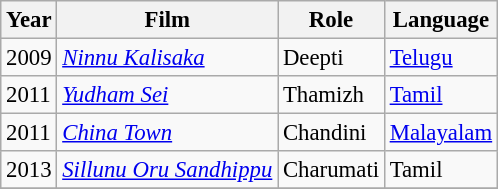<table class="wikitable sortable" style="font-size: 95%;">
<tr>
<th>Year</th>
<th>Film</th>
<th>Role</th>
<th>Language</th>
</tr>
<tr>
<td>2009</td>
<td><em><a href='#'>Ninnu Kalisaka</a></em></td>
<td>Deepti</td>
<td><a href='#'>Telugu</a></td>
</tr>
<tr>
<td>2011</td>
<td><em><a href='#'>Yudham Sei</a></em></td>
<td>Thamizh</td>
<td><a href='#'>Tamil</a></td>
</tr>
<tr>
<td>2011</td>
<td><em><a href='#'>China Town</a></em></td>
<td>Chandini</td>
<td><a href='#'>Malayalam</a></td>
</tr>
<tr>
<td>2013</td>
<td><em><a href='#'>Sillunu Oru Sandhippu</a></em></td>
<td>Charumati</td>
<td>Tamil</td>
</tr>
<tr>
</tr>
</table>
